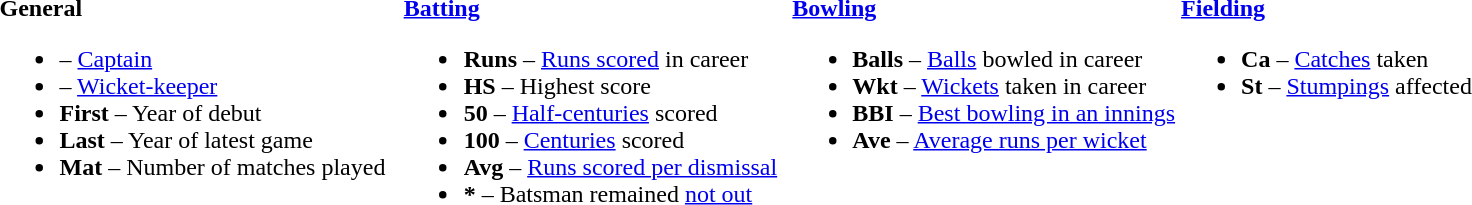<table>
<tr>
<td valign="top" style="width:26%"><br><strong>General</strong><ul><li> – <a href='#'>Captain</a></li><li> – <a href='#'>Wicket-keeper</a></li><li><strong>First</strong> – Year of debut</li><li><strong>Last</strong> – Year of latest game</li><li><strong>Mat</strong> – Number of matches played</li></ul></td>
<td valign="top" style="width:25%"><br><strong><a href='#'>Batting</a></strong><ul><li><strong>Runs</strong> – <a href='#'>Runs scored</a> in career</li><li><strong>HS</strong> – Highest score</li><li><strong>50</strong> – <a href='#'>Half-centuries</a> scored</li><li><strong>100</strong> – <a href='#'>Centuries</a> scored</li><li><strong>Avg</strong> – <a href='#'>Runs scored per dismissal</a></li><li><strong>*</strong> – Batsman remained <a href='#'>not out</a></li></ul></td>
<td valign="top" style="width:25%"><br><strong><a href='#'>Bowling</a></strong><ul><li><strong>Balls</strong> – <a href='#'>Balls</a> bowled in career</li><li><strong>Wkt</strong> – <a href='#'>Wickets</a> taken in career</li><li><strong>BBI</strong> – <a href='#'>Best bowling in an innings</a></li><li><strong>Ave</strong> – <a href='#'>Average runs per wicket</a></li></ul></td>
<td valign="top" style="width:24%"><br><strong><a href='#'>Fielding</a></strong><ul><li><strong>Ca</strong> – <a href='#'>Catches</a> taken</li><li><strong>St</strong> – <a href='#'>Stumpings</a> affected</li></ul></td>
</tr>
</table>
